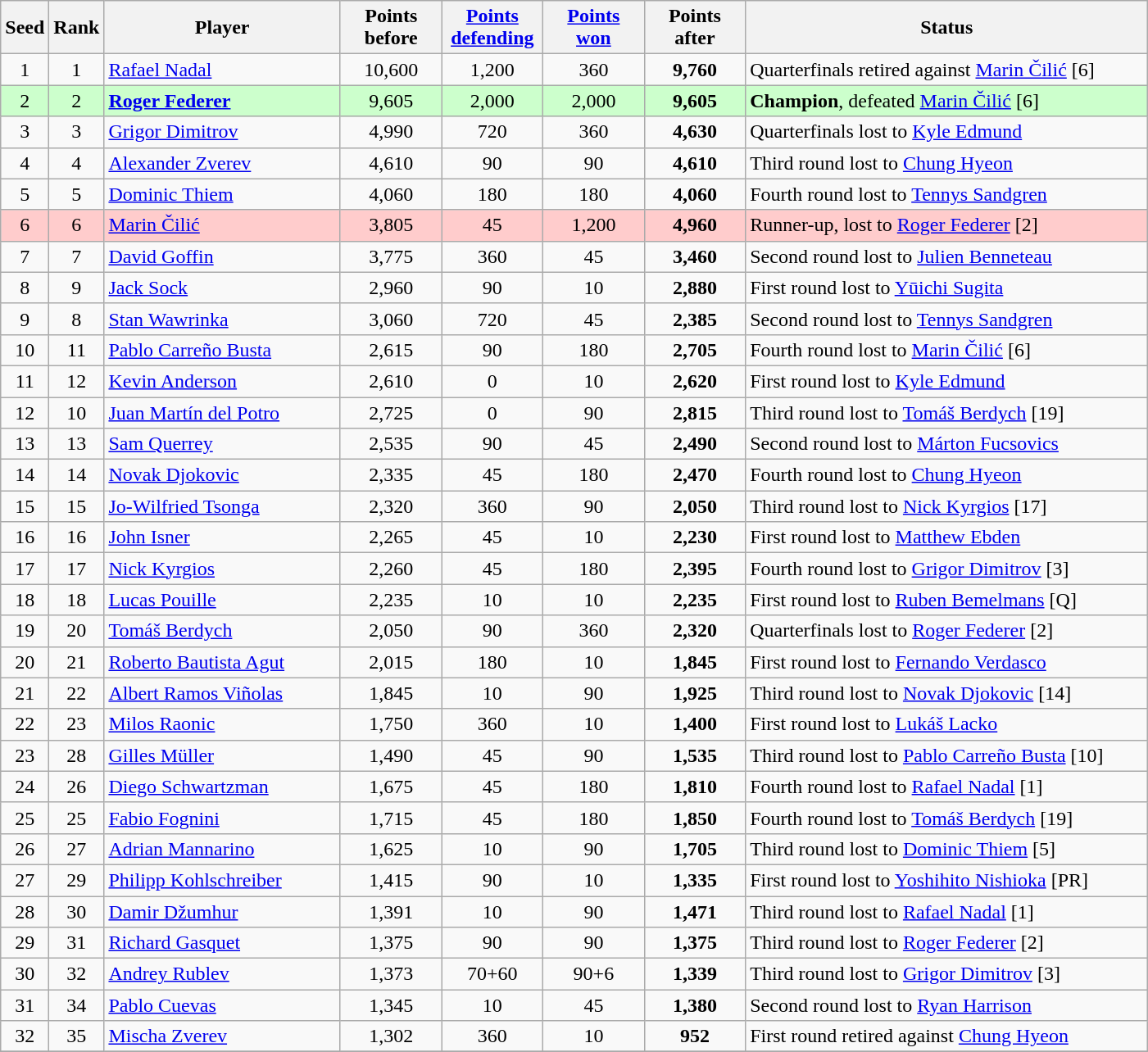<table class="wikitable sortable">
<tr>
<th style="width:30px;">Seed</th>
<th style="width:30px;">Rank</th>
<th style="width:185px;">Player</th>
<th style="width:75px;">Points before</th>
<th style="width:75px;"><a href='#'>Points defending</a></th>
<th style="width:75px;"><a href='#'>Points won</a></th>
<th style="width:75px;">Points after</th>
<th style="width:320px;">Status</th>
</tr>
<tr>
<td style="text-align:center;">1</td>
<td style="text-align:center;">1</td>
<td> <a href='#'>Rafael Nadal</a></td>
<td style="text-align:center;">10,600</td>
<td style="text-align:center;">1,200</td>
<td style="text-align:center;">360</td>
<td style="text-align:center;"><strong>9,760</strong></td>
<td>Quarterfinals retired against  <a href='#'>Marin Čilić</a> [6]</td>
</tr>
<tr style="background:#cfc;">
<td style="text-align:center;">2</td>
<td style="text-align:center;">2</td>
<td> <strong><a href='#'>Roger Federer</a></strong></td>
<td style="text-align:center;">9,605</td>
<td style="text-align:center;">2,000</td>
<td style="text-align:center;">2,000</td>
<td style="text-align:center;"><strong>9,605</strong></td>
<td><strong>Champion</strong>, defeated  <a href='#'>Marin Čilić</a> [6]</td>
</tr>
<tr>
<td style="text-align:center;">3</td>
<td style="text-align:center;">3</td>
<td> <a href='#'>Grigor Dimitrov</a></td>
<td style="text-align:center;">4,990</td>
<td style="text-align:center;">720</td>
<td style="text-align:center;">360</td>
<td style="text-align:center;"><strong>4,630</strong></td>
<td>Quarterfinals lost to  <a href='#'>Kyle Edmund</a></td>
</tr>
<tr>
<td style="text-align:center;">4</td>
<td style="text-align:center;">4</td>
<td> <a href='#'>Alexander Zverev</a></td>
<td style="text-align:center;">4,610</td>
<td style="text-align:center;">90</td>
<td style="text-align:center;">90</td>
<td style="text-align:center;"><strong>4,610</strong></td>
<td>Third round lost to  <a href='#'>Chung Hyeon</a></td>
</tr>
<tr>
<td style="text-align:center;">5</td>
<td style="text-align:center;">5</td>
<td> <a href='#'>Dominic Thiem</a></td>
<td style="text-align:center;">4,060</td>
<td style="text-align:center;">180</td>
<td style="text-align:center;">180</td>
<td style="text-align:center;"><strong>4,060</strong></td>
<td>Fourth round lost to  <a href='#'>Tennys Sandgren</a></td>
</tr>
<tr style="background:#fcc;">
<td style="text-align:center;">6</td>
<td style="text-align:center;">6</td>
<td> <a href='#'>Marin Čilić</a></td>
<td style="text-align:center;">3,805</td>
<td style="text-align:center;">45</td>
<td style="text-align:center;">1,200</td>
<td style="text-align:center;"><strong>4,960</strong></td>
<td>Runner-up, lost to  <a href='#'>Roger Federer</a> [2]</td>
</tr>
<tr>
<td style="text-align:center;">7</td>
<td style="text-align:center;">7</td>
<td> <a href='#'>David Goffin</a></td>
<td style="text-align:center;">3,775</td>
<td style="text-align:center;">360</td>
<td style="text-align:center;">45</td>
<td style="text-align:center;"><strong>3,460</strong></td>
<td>Second round lost to  <a href='#'>Julien Benneteau</a></td>
</tr>
<tr>
<td style="text-align:center;">8</td>
<td style="text-align:center;">9</td>
<td> <a href='#'>Jack Sock</a></td>
<td style="text-align:center;">2,960</td>
<td style="text-align:center;">90</td>
<td style="text-align:center;">10</td>
<td style="text-align:center;"><strong>2,880</strong></td>
<td>First round lost to  <a href='#'>Yūichi Sugita</a></td>
</tr>
<tr>
<td style="text-align:center;">9</td>
<td style="text-align:center;">8</td>
<td> <a href='#'>Stan Wawrinka</a></td>
<td style="text-align:center;">3,060</td>
<td style="text-align:center;">720</td>
<td style="text-align:center;">45</td>
<td style="text-align:center;"><strong>2,385</strong></td>
<td>Second round lost to  <a href='#'>Tennys Sandgren</a></td>
</tr>
<tr>
<td style="text-align:center;">10</td>
<td style="text-align:center;">11</td>
<td> <a href='#'>Pablo Carreño Busta</a></td>
<td style="text-align:center;">2,615</td>
<td style="text-align:center;">90</td>
<td style="text-align:center;">180</td>
<td style="text-align:center;"><strong>2,705</strong></td>
<td>Fourth round lost to  <a href='#'>Marin Čilić</a> [6]</td>
</tr>
<tr>
<td style="text-align:center;">11</td>
<td style="text-align:center;">12</td>
<td> <a href='#'>Kevin Anderson</a></td>
<td style="text-align:center;">2,610</td>
<td style="text-align:center;">0</td>
<td style="text-align:center;">10</td>
<td style="text-align:center;"><strong>2,620</strong></td>
<td>First round lost to  <a href='#'>Kyle Edmund</a></td>
</tr>
<tr>
<td style="text-align:center;">12</td>
<td style="text-align:center;">10</td>
<td> <a href='#'>Juan Martín del Potro</a></td>
<td style="text-align:center;">2,725</td>
<td style="text-align:center;">0</td>
<td style="text-align:center;">90</td>
<td style="text-align:center;"><strong>2,815</strong></td>
<td>Third round lost to  <a href='#'>Tomáš Berdych</a> [19]</td>
</tr>
<tr>
<td style="text-align:center;">13</td>
<td style="text-align:center;">13</td>
<td> <a href='#'>Sam Querrey</a></td>
<td style="text-align:center;">2,535</td>
<td style="text-align:center;">90</td>
<td style="text-align:center;">45</td>
<td style="text-align:center;"><strong>2,490</strong></td>
<td>Second round lost to  <a href='#'>Márton Fucsovics</a></td>
</tr>
<tr>
<td style="text-align:center;">14</td>
<td style="text-align:center;">14</td>
<td> <a href='#'>Novak Djokovic</a></td>
<td style="text-align:center;">2,335</td>
<td style="text-align:center;">45</td>
<td style="text-align:center;">180</td>
<td style="text-align:center;"><strong>2,470</strong></td>
<td>Fourth round lost to  <a href='#'>Chung Hyeon</a></td>
</tr>
<tr>
<td style="text-align:center;">15</td>
<td style="text-align:center;">15</td>
<td> <a href='#'>Jo-Wilfried Tsonga</a></td>
<td style="text-align:center;">2,320</td>
<td style="text-align:center;">360</td>
<td style="text-align:center;">90</td>
<td style="text-align:center;"><strong>2,050</strong></td>
<td>Third round lost to  <a href='#'>Nick Kyrgios</a> [17]</td>
</tr>
<tr>
<td style="text-align:center;">16</td>
<td style="text-align:center;">16</td>
<td> <a href='#'>John Isner</a></td>
<td style="text-align:center;">2,265</td>
<td style="text-align:center;">45</td>
<td style="text-align:center;">10</td>
<td style="text-align:center;"><strong>2,230</strong></td>
<td>First round lost to  <a href='#'>Matthew Ebden</a></td>
</tr>
<tr>
<td style="text-align:center;">17</td>
<td style="text-align:center;">17</td>
<td> <a href='#'>Nick Kyrgios</a></td>
<td style="text-align:center;">2,260</td>
<td style="text-align:center;">45</td>
<td style="text-align:center;">180</td>
<td style="text-align:center;"><strong>2,395</strong></td>
<td>Fourth round lost to  <a href='#'>Grigor Dimitrov</a> [3]</td>
</tr>
<tr>
<td style="text-align:center;">18</td>
<td style="text-align:center;">18</td>
<td> <a href='#'>Lucas Pouille</a></td>
<td style="text-align:center;">2,235</td>
<td style="text-align:center;">10</td>
<td style="text-align:center;">10</td>
<td style="text-align:center;"><strong>2,235</strong></td>
<td>First round lost to  <a href='#'>Ruben Bemelmans</a> [Q]</td>
</tr>
<tr>
<td style="text-align:center;">19</td>
<td style="text-align:center;">20</td>
<td> <a href='#'>Tomáš Berdych</a></td>
<td style="text-align:center;">2,050</td>
<td style="text-align:center;">90</td>
<td style="text-align:center;">360</td>
<td style="text-align:center;"><strong>2,320</strong></td>
<td>Quarterfinals lost to  <a href='#'>Roger Federer</a> [2]</td>
</tr>
<tr>
<td style="text-align:center;">20</td>
<td style="text-align:center;">21</td>
<td> <a href='#'>Roberto Bautista Agut</a></td>
<td style="text-align:center;">2,015</td>
<td style="text-align:center;">180</td>
<td style="text-align:center;">10</td>
<td style="text-align:center;"><strong>1,845</strong></td>
<td>First round lost to  <a href='#'>Fernando Verdasco</a></td>
</tr>
<tr>
<td style="text-align:center;">21</td>
<td style="text-align:center;">22</td>
<td> <a href='#'>Albert Ramos Viñolas</a></td>
<td style="text-align:center;">1,845</td>
<td style="text-align:center;">10</td>
<td style="text-align:center;">90</td>
<td style="text-align:center;"><strong>1,925</strong></td>
<td>Third round lost to  <a href='#'>Novak Djokovic</a> [14]</td>
</tr>
<tr>
<td style="text-align:center;">22</td>
<td style="text-align:center;">23</td>
<td> <a href='#'>Milos Raonic</a></td>
<td style="text-align:center;">1,750</td>
<td style="text-align:center;">360</td>
<td style="text-align:center;">10</td>
<td style="text-align:center;"><strong>1,400</strong></td>
<td>First round lost to  <a href='#'>Lukáš Lacko</a></td>
</tr>
<tr>
<td style="text-align:center;">23</td>
<td style="text-align:center;">28</td>
<td> <a href='#'>Gilles Müller</a></td>
<td style="text-align:center;">1,490</td>
<td style="text-align:center;">45</td>
<td style="text-align:center;">90</td>
<td style="text-align:center;"><strong>1,535</strong></td>
<td>Third round lost to  <a href='#'>Pablo Carreño Busta</a> [10]</td>
</tr>
<tr>
<td style="text-align:center;">24</td>
<td style="text-align:center;">26</td>
<td> <a href='#'>Diego Schwartzman</a></td>
<td style="text-align:center;">1,675</td>
<td style="text-align:center;">45</td>
<td style="text-align:center;">180</td>
<td style="text-align:center;"><strong>1,810</strong></td>
<td>Fourth round lost to  <a href='#'>Rafael Nadal</a> [1]</td>
</tr>
<tr>
<td style="text-align:center;">25</td>
<td style="text-align:center;">25</td>
<td> <a href='#'>Fabio Fognini</a></td>
<td style="text-align:center;">1,715</td>
<td style="text-align:center;">45</td>
<td style="text-align:center;">180</td>
<td style="text-align:center;"><strong>1,850</strong></td>
<td>Fourth round lost to  <a href='#'>Tomáš Berdych</a> [19]</td>
</tr>
<tr>
<td style="text-align:center;">26</td>
<td style="text-align:center;">27</td>
<td> <a href='#'>Adrian Mannarino</a></td>
<td style="text-align:center;">1,625</td>
<td style="text-align:center;">10</td>
<td style="text-align:center;">90</td>
<td style="text-align:center;"><strong>1,705</strong></td>
<td>Third round lost to  <a href='#'>Dominic Thiem</a> [5]</td>
</tr>
<tr>
<td style="text-align:center;">27</td>
<td style="text-align:center;">29</td>
<td> <a href='#'>Philipp Kohlschreiber</a></td>
<td style="text-align:center;">1,415</td>
<td style="text-align:center;">90</td>
<td style="text-align:center;">10</td>
<td style="text-align:center;"><strong>1,335</strong></td>
<td>First round lost to  <a href='#'>Yoshihito Nishioka</a> [PR]</td>
</tr>
<tr>
<td style="text-align:center;">28</td>
<td style="text-align:center;">30</td>
<td> <a href='#'>Damir Džumhur</a></td>
<td style="text-align:center;">1,391</td>
<td style="text-align:center;">10</td>
<td style="text-align:center;">90</td>
<td style="text-align:center;"><strong>1,471</strong></td>
<td>Third round lost to  <a href='#'>Rafael Nadal</a> [1]</td>
</tr>
<tr>
<td style="text-align:center;">29</td>
<td style="text-align:center;">31</td>
<td> <a href='#'>Richard Gasquet</a></td>
<td style="text-align:center;">1,375</td>
<td style="text-align:center;">90</td>
<td style="text-align:center;">90</td>
<td style="text-align:center;"><strong>1,375</strong></td>
<td>Third round lost to  <a href='#'>Roger Federer</a> [2]</td>
</tr>
<tr>
<td style="text-align:center;">30</td>
<td style="text-align:center;">32</td>
<td> <a href='#'>Andrey Rublev</a></td>
<td style="text-align:center;">1,373</td>
<td style="text-align:center;">70+60</td>
<td style="text-align:center;">90+6</td>
<td style="text-align:center;"><strong>1,339</strong></td>
<td>Third round lost to  <a href='#'>Grigor Dimitrov</a> [3]</td>
</tr>
<tr>
<td style="text-align:center;">31</td>
<td style="text-align:center;">34</td>
<td> <a href='#'>Pablo Cuevas</a></td>
<td style="text-align:center;">1,345</td>
<td style="text-align:center;">10</td>
<td style="text-align:center;">45</td>
<td style="text-align:center;"><strong>1,380</strong></td>
<td>Second round lost to  <a href='#'>Ryan Harrison</a></td>
</tr>
<tr>
<td style="text-align:center;">32</td>
<td style="text-align:center;">35</td>
<td> <a href='#'>Mischa Zverev</a></td>
<td style="text-align:center;">1,302</td>
<td style="text-align:center;">360</td>
<td style="text-align:center;">10</td>
<td style="text-align:center;"><strong>952</strong></td>
<td>First round retired against  <a href='#'>Chung Hyeon</a></td>
</tr>
<tr>
</tr>
</table>
